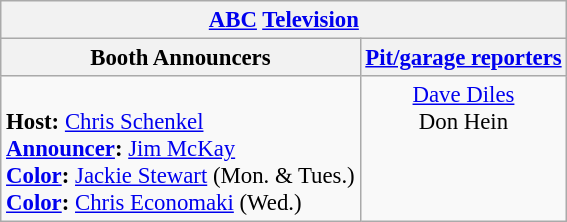<table class="wikitable" style="font-size: 95%;">
<tr>
<th colspan=2><a href='#'>ABC</a> <a href='#'>Television</a></th>
</tr>
<tr>
<th>Booth Announcers</th>
<th><a href='#'>Pit/garage reporters</a></th>
</tr>
<tr>
<td valign="top"><br><strong>Host:</strong> <a href='#'>Chris Schenkel</a><br>
<strong><a href='#'>Announcer</a>:</strong> <a href='#'>Jim McKay</a><br>
<strong><a href='#'>Color</a>:</strong> <a href='#'>Jackie Stewart</a> (Mon. & Tues.)<br>
<strong><a href='#'>Color</a>:</strong> <a href='#'>Chris Economaki</a> (Wed.)<br></td>
<td align="center" valign="top"><a href='#'>Dave Diles</a><br>Don Hein<br></td>
</tr>
</table>
